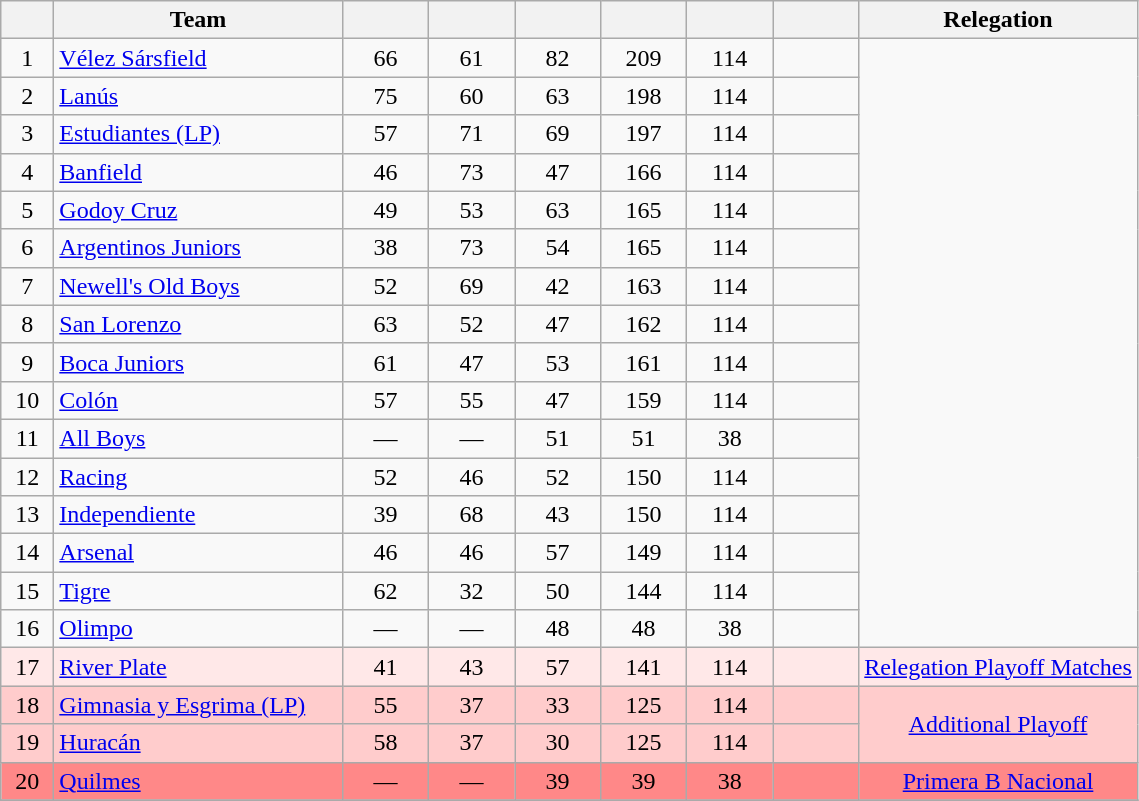<table class="wikitable" style="text-align: center;">
<tr>
<th width=28><br></th>
<th width=185>Team</th>
<th width=50></th>
<th width=50></th>
<th width=50></th>
<th width=50></th>
<th width=50></th>
<th width=50><br></th>
<th>Relegation</th>
</tr>
<tr>
<td>1</td>
<td align="left"><a href='#'>Vélez Sársfield</a></td>
<td>66</td>
<td>61</td>
<td>82</td>
<td>209</td>
<td>114</td>
<td><strong></strong></td>
</tr>
<tr>
<td>2</td>
<td align="left"><a href='#'>Lanús</a></td>
<td>75</td>
<td>60</td>
<td>63</td>
<td>198</td>
<td>114</td>
<td><strong></strong></td>
</tr>
<tr>
<td>3</td>
<td align="left"><a href='#'>Estudiantes (LP)</a></td>
<td>57</td>
<td>71</td>
<td>69</td>
<td>197</td>
<td>114</td>
<td><strong></strong></td>
</tr>
<tr>
<td>4</td>
<td align="left"><a href='#'>Banfield</a></td>
<td>46</td>
<td>73</td>
<td>47</td>
<td>166</td>
<td>114</td>
<td><strong></strong></td>
</tr>
<tr>
<td>5</td>
<td align="left"><a href='#'>Godoy Cruz</a></td>
<td>49</td>
<td>53</td>
<td>63</td>
<td>165</td>
<td>114</td>
<td><strong> </strong></td>
</tr>
<tr>
<td>6</td>
<td align="left"><a href='#'>Argentinos Juniors</a></td>
<td>38</td>
<td>73</td>
<td>54</td>
<td>165</td>
<td>114</td>
<td><strong></strong></td>
</tr>
<tr>
<td>7</td>
<td align="left"><a href='#'>Newell's Old Boys</a></td>
<td>52</td>
<td>69</td>
<td>42</td>
<td>163</td>
<td>114</td>
<td><strong></strong></td>
</tr>
<tr>
<td>8</td>
<td align="left"><a href='#'>San Lorenzo</a></td>
<td>63</td>
<td>52</td>
<td>47</td>
<td>162</td>
<td>114</td>
<td><strong></strong></td>
</tr>
<tr>
<td>9</td>
<td align="left"><a href='#'>Boca Juniors</a></td>
<td>61</td>
<td>47</td>
<td>53</td>
<td>161</td>
<td>114</td>
<td><strong></strong></td>
</tr>
<tr>
<td>10</td>
<td align="left"><a href='#'>Colón</a></td>
<td>57</td>
<td>55</td>
<td>47</td>
<td>159</td>
<td>114</td>
<td><strong></strong></td>
</tr>
<tr>
<td>11</td>
<td align="left"><a href='#'>All Boys</a></td>
<td>—</td>
<td>—</td>
<td>51</td>
<td>51</td>
<td>38</td>
<td><strong> </strong></td>
</tr>
<tr>
<td>12</td>
<td align="left"><a href='#'>Racing</a></td>
<td>52</td>
<td>46</td>
<td>52</td>
<td>150</td>
<td>114</td>
<td><strong></strong></td>
</tr>
<tr>
<td>13</td>
<td align="left"><a href='#'>Independiente</a></td>
<td>39</td>
<td>68</td>
<td>43</td>
<td>150</td>
<td>114</td>
<td><strong></strong></td>
</tr>
<tr>
<td>14</td>
<td align="left"><a href='#'>Arsenal</a></td>
<td>46</td>
<td>46</td>
<td>57</td>
<td>149</td>
<td>114</td>
<td><strong></strong></td>
</tr>
<tr>
<td>15</td>
<td align="left"><a href='#'>Tigre</a></td>
<td>62</td>
<td>32</td>
<td>50</td>
<td>144</td>
<td>114</td>
<td><strong></strong></td>
</tr>
<tr>
<td>16</td>
<td align="left"><a href='#'>Olimpo</a></td>
<td>—</td>
<td>—</td>
<td>48</td>
<td>48</td>
<td>38</td>
<td><strong></strong></td>
</tr>
<tr style="background:#FFE8E8">
<td>17</td>
<td align="left"><a href='#'>River Plate</a></td>
<td>41</td>
<td>43</td>
<td>57</td>
<td>141</td>
<td>114</td>
<td><strong></strong></td>
<td><a href='#'>Relegation Playoff Matches</a></td>
</tr>
<tr bgcolor=FFCCCC>
<td>18</td>
<td align="left"><a href='#'>Gimnasia y Esgrima (LP)</a></td>
<td>55</td>
<td>37</td>
<td>33</td>
<td>125</td>
<td>114</td>
<td><strong></strong></td>
<td rowspan=2><a href='#'>Additional Playoff</a></td>
</tr>
<tr bgcolor=FFCCCC>
<td>19</td>
<td align="left"><a href='#'>Huracán</a></td>
<td>58</td>
<td>37</td>
<td>30</td>
<td>125</td>
<td>114</td>
<td><strong></strong></td>
</tr>
<tr bgcolor=FF8888>
<td>20</td>
<td align="left"><a href='#'>Quilmes</a></td>
<td>—</td>
<td>—</td>
<td>39</td>
<td>39</td>
<td>38</td>
<td><strong></strong></td>
<td><a href='#'>Primera B Nacional</a></td>
</tr>
<tr>
</tr>
</table>
